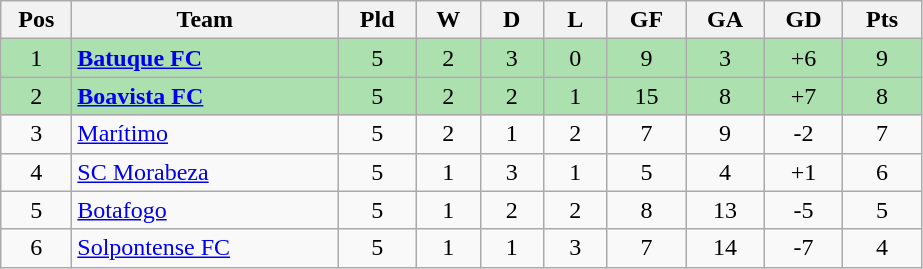<table class="wikitable" style="text-align: center;">
<tr>
<th style="width: 40px;">Pos</th>
<th style="width: 170px;">Team</th>
<th style="width: 45px;">Pld</th>
<th style="width: 35px;">W</th>
<th style="width: 35px;">D</th>
<th style="width: 35px;">L</th>
<th style="width: 45px;">GF</th>
<th style="width: 45px;">GA</th>
<th style="width: 45px;">GD</th>
<th style="width: 45px;">Pts</th>
</tr>
<tr style="background:#ACE1AF;">
<td>1</td>
<td style="text-align: left;"><strong><a href='#'>Batuque FC</a></strong></td>
<td>5</td>
<td>2</td>
<td>3</td>
<td>0</td>
<td>9</td>
<td>3</td>
<td>+6</td>
<td>9</td>
</tr>
<tr style="background:#ACE1AF;">
<td>2</td>
<td style="text-align: left;"><strong><a href='#'>Boavista FC</a></strong></td>
<td>5</td>
<td>2</td>
<td>2</td>
<td>1</td>
<td>15</td>
<td>8</td>
<td>+7</td>
<td>8</td>
</tr>
<tr>
<td>3</td>
<td style="text-align: left;"><a href='#'>Marítimo</a></td>
<td>5</td>
<td>2</td>
<td>1</td>
<td>2</td>
<td>7</td>
<td>9</td>
<td>-2</td>
<td>7</td>
</tr>
<tr>
<td>4</td>
<td style="text-align: left;"><a href='#'>SC Morabeza</a></td>
<td>5</td>
<td>1</td>
<td>3</td>
<td>1</td>
<td>5</td>
<td>4</td>
<td>+1</td>
<td>6</td>
</tr>
<tr>
<td>5</td>
<td style="text-align: left;"><a href='#'>Botafogo</a></td>
<td>5</td>
<td>1</td>
<td>2</td>
<td>2</td>
<td>8</td>
<td>13</td>
<td>-5</td>
<td>5</td>
</tr>
<tr>
<td>6</td>
<td style="text-align: left;"><a href='#'>Solpontense FC</a></td>
<td>5</td>
<td>1</td>
<td>1</td>
<td>3</td>
<td>7</td>
<td>14</td>
<td>-7</td>
<td>4</td>
</tr>
</table>
